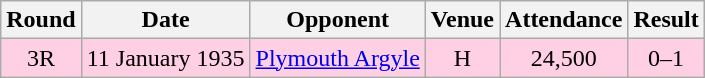<table style="text-align:center;" class="wikitable sortable">
<tr>
<th>Round</th>
<th>Date</th>
<th>Opponent</th>
<th>Venue</th>
<th>Attendance</th>
<th>Result</th>
</tr>
<tr style="background:#ffd0e3;">
<td>3R</td>
<td>11 January 1935</td>
<td><a href='#'>Plymouth Argyle</a></td>
<td>H</td>
<td>24,500</td>
<td>0–1</td>
</tr>
</table>
